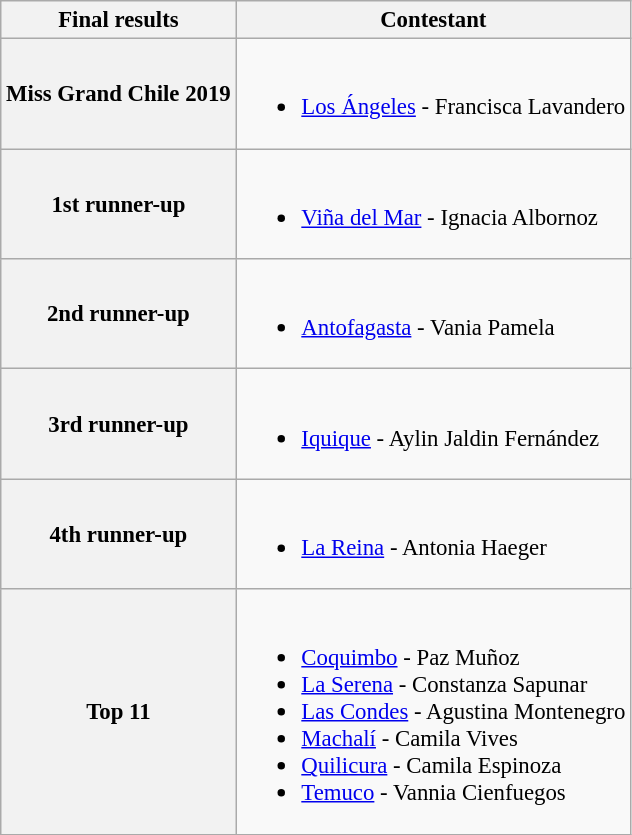<table class="wikitable" style="font-size: 95%;">
<tr>
<th>Final results</th>
<th>Contestant</th>
</tr>
<tr>
<th>Miss Grand Chile 2019</th>
<td><br><ul><li><a href='#'>Los Ángeles</a> - Francisca Lavandero</li></ul></td>
</tr>
<tr>
<th>1st runner-up</th>
<td><br><ul><li><a href='#'>Viña del Mar</a> - Ignacia Albornoz</li></ul></td>
</tr>
<tr>
<th>2nd runner-up</th>
<td><br><ul><li><a href='#'>Antofagasta</a> - Vania Pamela</li></ul></td>
</tr>
<tr>
<th>3rd runner-up</th>
<td><br><ul><li><a href='#'>Iquique</a> - Aylin Jaldin Fernández</li></ul></td>
</tr>
<tr>
<th>4th runner-up</th>
<td><br><ul><li><a href='#'>La Reina</a> - Antonia Haeger</li></ul></td>
</tr>
<tr>
<th>Top 11</th>
<td><br><ul><li><a href='#'>Coquimbo</a> - Paz Muñoz</li><li><a href='#'>La Serena</a> - Constanza Sapunar</li><li><a href='#'>Las Condes</a> - Agustina Montenegro</li><li><a href='#'>Machalí</a> - Camila Vives</li><li><a href='#'>Quilicura</a> - Camila Espinoza</li><li><a href='#'>Temuco</a> - Vannia Cienfuegos</li></ul></td>
</tr>
</table>
